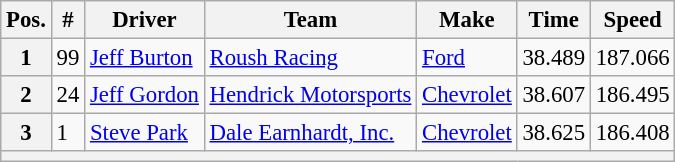<table class="wikitable" style="font-size:95%">
<tr>
<th>Pos.</th>
<th>#</th>
<th>Driver</th>
<th>Team</th>
<th>Make</th>
<th>Time</th>
<th>Speed</th>
</tr>
<tr>
<th>1</th>
<td>99</td>
<td><a href='#'>Jeff Burton</a></td>
<td><a href='#'>Roush Racing</a></td>
<td><a href='#'>Ford</a></td>
<td>38.489</td>
<td>187.066</td>
</tr>
<tr>
<th>2</th>
<td>24</td>
<td><a href='#'>Jeff Gordon</a></td>
<td><a href='#'>Hendrick Motorsports</a></td>
<td><a href='#'>Chevrolet</a></td>
<td>38.607</td>
<td>186.495</td>
</tr>
<tr>
<th>3</th>
<td>1</td>
<td><a href='#'>Steve Park</a></td>
<td><a href='#'>Dale Earnhardt, Inc.</a></td>
<td><a href='#'>Chevrolet</a></td>
<td>38.625</td>
<td>186.408</td>
</tr>
<tr>
<th colspan="7"></th>
</tr>
</table>
